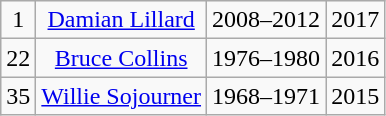<table class="wikitable">
<tr align="center">
<td>1</td>
<td><a href='#'>Damian Lillard</a></td>
<td>2008–2012</td>
<td>2017</td>
</tr>
<tr align="center">
<td>22</td>
<td><a href='#'>Bruce Collins</a></td>
<td>1976–1980</td>
<td>2016</td>
</tr>
<tr align="center">
<td>35</td>
<td><a href='#'>Willie Sojourner</a></td>
<td>1968–1971</td>
<td>2015</td>
</tr>
</table>
